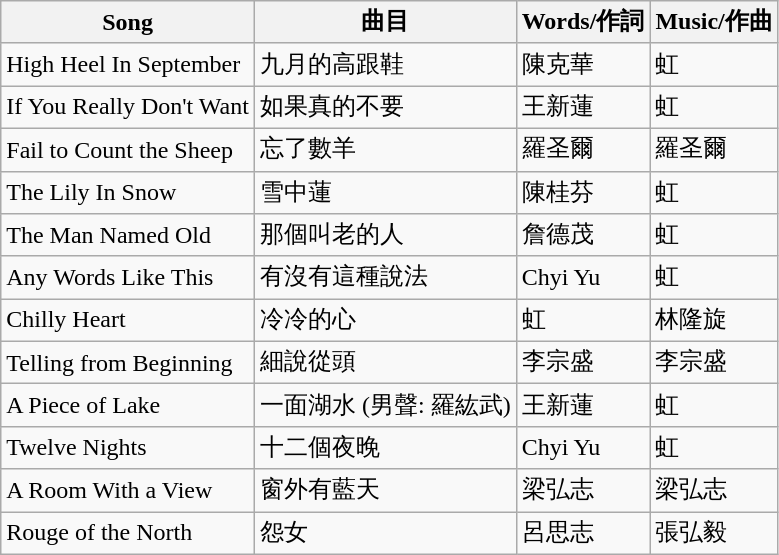<table class="wikitable">
<tr>
<th>Song</th>
<th>曲目</th>
<th>Words/作詞</th>
<th>Music/作曲</th>
</tr>
<tr>
<td>High Heel In September</td>
<td>九月的高跟鞋</td>
<td>陳克華</td>
<td>虹</td>
</tr>
<tr>
<td>If You Really Don't Want</td>
<td>如果真的不要</td>
<td>王新蓮</td>
<td>虹</td>
</tr>
<tr>
<td>Fail to Count the Sheep</td>
<td>忘了數羊</td>
<td>羅圣爾</td>
<td>羅圣爾</td>
</tr>
<tr>
<td>The Lily In Snow</td>
<td>雪中蓮</td>
<td>陳桂芬</td>
<td>虹</td>
</tr>
<tr>
<td>The Man Named Old</td>
<td>那個叫老的人</td>
<td>詹德茂</td>
<td>虹</td>
</tr>
<tr>
<td>Any Words Like This</td>
<td>有沒有這種說法</td>
<td>Chyi Yu</td>
<td>虹</td>
</tr>
<tr>
<td>Chilly Heart</td>
<td>冷冷的心</td>
<td>虹</td>
<td>林隆旋</td>
</tr>
<tr>
<td>Telling from Beginning</td>
<td>細說從頭</td>
<td>李宗盛</td>
<td>李宗盛</td>
</tr>
<tr>
<td>A Piece of Lake</td>
<td>一面湖水 (男聲: 羅紘武)</td>
<td>王新蓮</td>
<td>虹</td>
</tr>
<tr>
<td>Twelve Nights</td>
<td>十二個夜晚</td>
<td>Chyi Yu</td>
<td>虹</td>
</tr>
<tr>
<td>A Room With a View</td>
<td>窗外有藍天</td>
<td>梁弘志</td>
<td>梁弘志</td>
</tr>
<tr>
<td>Rouge of the North</td>
<td>怨女</td>
<td>呂思志</td>
<td>張弘毅</td>
</tr>
</table>
